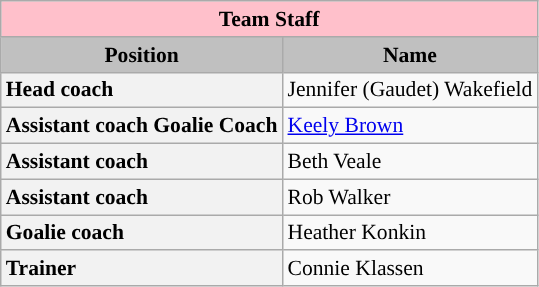<table class="wikitable" style="text-align:left; font-size:90%;">
<tr>
<th style=background:pink colspan=4>Team Staff</th>
</tr>
<tr>
<th style="background:silver;">Position</th>
<th style="background:silver;">Name</th>
</tr>
<tr>
<th style="text-align:left;">Head coach</th>
<td>Jennifer (Gaudet) Wakefield</td>
</tr>
<tr>
<th style="text-align:left;">Assistant coach  Goalie Coach</th>
<td><a href='#'>Keely Brown</a></td>
</tr>
<tr>
<th style="text-align:left;">Assistant coach</th>
<td>Beth Veale</td>
</tr>
<tr>
<th style="text-align:left;">Assistant coach</th>
<td>Rob Walker</td>
</tr>
<tr>
<th style="text-align:left;">Goalie coach</th>
<td>Heather Konkin</td>
</tr>
<tr>
<th style="text-align:left;">Trainer</th>
<td>Connie Klassen</td>
</tr>
</table>
